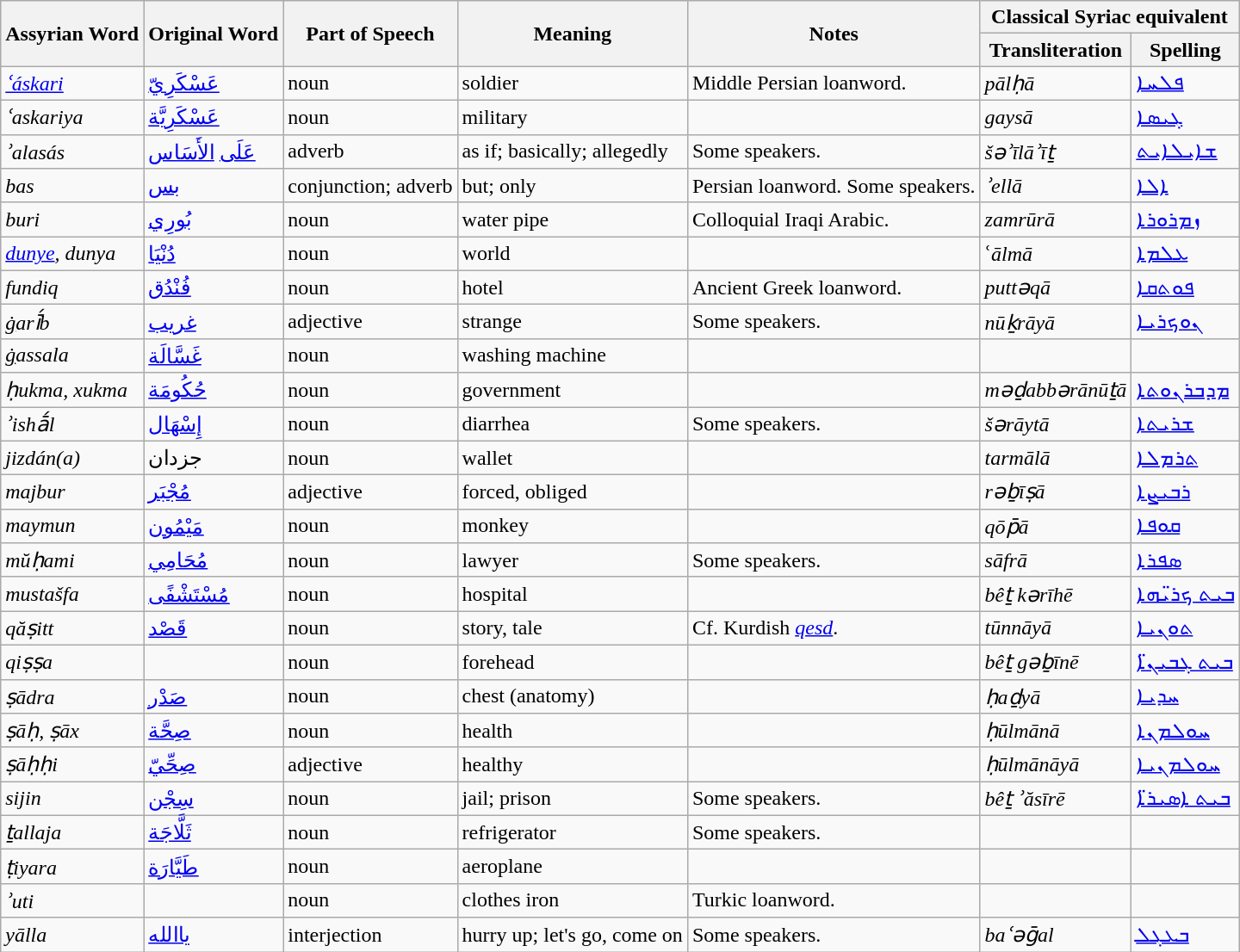<table class="wikitable">
<tr>
<th rowspan="2">Assyrian Word</th>
<th rowspan="2">Original Word</th>
<th rowspan="2">Part of Speech</th>
<th rowspan="2">Meaning</th>
<th rowspan="2">Notes</th>
<th colspan="2">Classical Syriac equivalent</th>
</tr>
<tr>
<th>Transliteration</th>
<th>Spelling</th>
</tr>
<tr>
<td><em><a href='#'>ʿáskari</a></em></td>
<td><a href='#'>عَسْكَرِيّ</a></td>
<td>noun</td>
<td>soldier</td>
<td>Middle Persian loanword.</td>
<td><em>pālḥā</em></td>
<td><a href='#'>ܦܠܚܐ</a></td>
</tr>
<tr>
<td><em>ʿaskariya</em></td>
<td><a href='#'>عَسْكَرِيَّة</a></td>
<td>noun</td>
<td>military</td>
<td></td>
<td><em>gaysā</em></td>
<td><a href='#'>ܓܝܣܐ</a></td>
</tr>
<tr>
<td><em>ʾalasás</em></td>
<td><a href='#'>عَلَى</a> <a href='#'>الأَسَاس</a></td>
<td>adverb</td>
<td>as if; basically; allegedly</td>
<td>Some speakers.</td>
<td><em>šəʾīlāʾīṯ</em></td>
<td><a href='#'>ܫܐܝܠܐܝܬ</a></td>
</tr>
<tr>
<td><em>bas</em></td>
<td><a href='#'>بس</a></td>
<td>conjunction; adverb</td>
<td>but; only</td>
<td>Persian loanword. Some speakers.</td>
<td><em>ʾellā</em></td>
<td><a href='#'>ܐܠܐ</a></td>
</tr>
<tr>
<td><em>buri</em></td>
<td><a href='#'>بُورِي</a></td>
<td>noun</td>
<td>water pipe</td>
<td>Colloquial Iraqi Arabic.</td>
<td><em>zamrūrā</em></td>
<td><a href='#'>ܙܡܪܘܪܐ</a></td>
</tr>
<tr>
<td><em><a href='#'>dunye</a>, dunya</em></td>
<td><a href='#'>دُنْيَا</a></td>
<td>noun</td>
<td>world</td>
<td></td>
<td>ʿ<em>ālmā</em></td>
<td><a href='#'>ܥܠܡܐ</a></td>
</tr>
<tr>
<td><em>fundiq</em></td>
<td><a href='#'>فُنْدُق</a></td>
<td>noun</td>
<td>hotel</td>
<td>Ancient Greek loanword.</td>
<td><em>puttəqā</em></td>
<td><a href='#'>ܦܘܬܩܐ</a></td>
</tr>
<tr>
<td><em><u>ġ</u>arī́b</em></td>
<td><a href='#'>غريب</a></td>
<td>adjective</td>
<td>strange</td>
<td>Some speakers.</td>
<td><em>nūḵrāyā</em></td>
<td><a href='#'>ܢܘܟܪܝܐ</a></td>
</tr>
<tr>
<td><em><u>ġ</u>assala</em></td>
<td><a href='#'>غَسَّالَة</a></td>
<td>noun</td>
<td>washing machine</td>
<td></td>
<td></td>
<td></td>
</tr>
<tr>
<td><em>ḥukma, xukma</em></td>
<td><a href='#'>حُكُومَة</a></td>
<td>noun</td>
<td>government</td>
<td></td>
<td><em>məḏabbərānūṯā</em></td>
<td><a href='#'>ܡܕܒܪܢܘܬܐ</a></td>
</tr>
<tr>
<td><em>ʾishā́l</em></td>
<td><a href='#'>إِسْهَال</a></td>
<td>noun</td>
<td>diarrhea</td>
<td>Some speakers.</td>
<td><em>šərāytā</em></td>
<td><a href='#'>ܫܪܝܬܐ</a></td>
</tr>
<tr>
<td><em>jizdán(a)</em></td>
<td>جزدان</td>
<td>noun</td>
<td>wallet</td>
<td></td>
<td><em>tarmālā</em></td>
<td><a href='#'>ܬܪܡܠܐ</a></td>
</tr>
<tr>
<td><em>majbur</em></td>
<td><a href='#'>مُجْبَر</a></td>
<td>adjective</td>
<td>forced, obliged</td>
<td></td>
<td><em>rəḇīṣā</em></td>
<td><a href='#'>ܪܒܝܨܐ</a></td>
</tr>
<tr>
<td><em>maymun</em></td>
<td><a href='#'>مَيْمُون</a></td>
<td>noun</td>
<td>monkey</td>
<td></td>
<td><em>qōp̄ā</em></td>
<td><a href='#'>ܩܘܦܐ</a></td>
</tr>
<tr>
<td><em>mŭḥami</em></td>
<td><a href='#'>مُحَامِي</a></td>
<td>noun</td>
<td>lawyer</td>
<td>Some speakers.</td>
<td><em>sāfrā</em></td>
<td><a href='#'>ܣܦܪܐ</a></td>
</tr>
<tr>
<td><em>mustašfa</em></td>
<td><a href='#'>مُسْتَشْفًى</a></td>
<td>noun</td>
<td>hospital</td>
<td></td>
<td><em>bêṯ kərīhē</em></td>
<td><a href='#'>ܒܝܬ ܟܪ̈ܝܗܐ</a></td>
</tr>
<tr>
<td><em>qăṣitt</em></td>
<td><a href='#'>قَصْد</a></td>
<td>noun</td>
<td>story, tale</td>
<td>Cf. Kurdish <em><a href='#'>qesd</a></em>.</td>
<td><em>tūnnāyā</em></td>
<td><a href='#'>ܬܘܢܝܐ</a></td>
</tr>
<tr>
<td><em>qiṣṣa</em></td>
<td></td>
<td>noun</td>
<td>forehead</td>
<td></td>
<td><em>bêṯ gəḇīnē</em></td>
<td><a href='#'>ܒܝܬ ܓܒܝܢ̈ܐ</a></td>
</tr>
<tr>
<td><em>ṣādra</em></td>
<td><a href='#'>صَدْر</a></td>
<td>noun</td>
<td>chest (anatomy)</td>
<td></td>
<td><em>ḥaḏyā</em></td>
<td><a href='#'>ܚܕܝܐ</a></td>
</tr>
<tr>
<td><em>ṣāḥ, ṣāx</em></td>
<td><a href='#'>صِحَّة</a></td>
<td>noun</td>
<td>health</td>
<td></td>
<td><em>ḥūlmānā</em></td>
<td><a href='#'>ܚܘܠܡܢܐ</a></td>
</tr>
<tr>
<td><em>ṣāḥḥi</em></td>
<td><a href='#'>صِحِّيّ</a></td>
<td>adjective</td>
<td>healthy</td>
<td></td>
<td><em>ḥūlmānāyā</em></td>
<td><a href='#'>ܚܘܠܡܢܝܐ</a></td>
</tr>
<tr>
<td><em>sijin</em></td>
<td><a href='#'>سِجْن</a></td>
<td>noun</td>
<td>jail; prison</td>
<td>Some speakers.</td>
<td><em>bêṯ ʾăsīrē</em></td>
<td><a href='#'>ܒܝܬ ܐܣܝܪ̈ܐ</a></td>
</tr>
<tr>
<td><em>ṯallaja</em></td>
<td><a href='#'>ثَلَّاجَة</a></td>
<td>noun</td>
<td>refrigerator</td>
<td>Some speakers.</td>
<td></td>
<td></td>
</tr>
<tr>
<td><em>ṭiyara</em></td>
<td><a href='#'>طَيَّارَة</a></td>
<td>noun</td>
<td>aeroplane</td>
<td></td>
<td></td>
<td></td>
</tr>
<tr>
<td><em>ʾuti</em></td>
<td></td>
<td>noun</td>
<td>clothes iron</td>
<td>Turkic loanword.</td>
<td></td>
<td></td>
</tr>
<tr>
<td><em>yālla</em></td>
<td><a href='#'>ياالله</a></td>
<td>interjection</td>
<td>hurry up; let's go, come on</td>
<td>Some speakers.</td>
<td><em>baʿəḡal</em></td>
<td><a href='#'>ܒܥܓܠ</a></td>
</tr>
</table>
